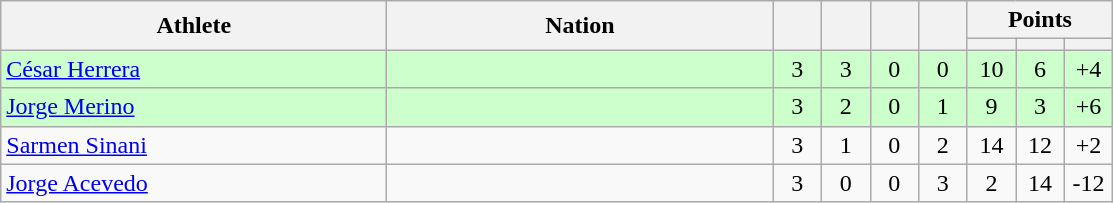<table class="wikitable" style="text-align: center; font-size:100% ">
<tr>
<th rowspan=2 width=250>Athlete</th>
<th rowspan=2 width=250>Nation</th>
<th rowspan=2 width=25></th>
<th rowspan=2 width=25></th>
<th rowspan=2 width=25></th>
<th rowspan=2 width=25></th>
<th colspan=3>Points</th>
</tr>
<tr>
<th width=25></th>
<th width=25></th>
<th width=25></th>
</tr>
<tr bgcolor="ccffcc">
<td align=left><a href='#'>César Herrera</a></td>
<td align=left></td>
<td>3</td>
<td>3</td>
<td>0</td>
<td>0</td>
<td>10</td>
<td>6</td>
<td>+4</td>
</tr>
<tr bgcolor="ccffcc">
<td align=left><a href='#'>Jorge Merino</a></td>
<td align=left></td>
<td>3</td>
<td>2</td>
<td>0</td>
<td>1</td>
<td>9</td>
<td>3</td>
<td>+6</td>
</tr>
<tr>
<td align=left><a href='#'>Sarmen Sinani</a></td>
<td align=left></td>
<td>3</td>
<td>1</td>
<td>0</td>
<td>2</td>
<td>14</td>
<td>12</td>
<td>+2</td>
</tr>
<tr>
<td align=left><a href='#'>Jorge Acevedo</a></td>
<td align=left></td>
<td>3</td>
<td>0</td>
<td>0</td>
<td>3</td>
<td>2</td>
<td>14</td>
<td>-12</td>
</tr>
</table>
